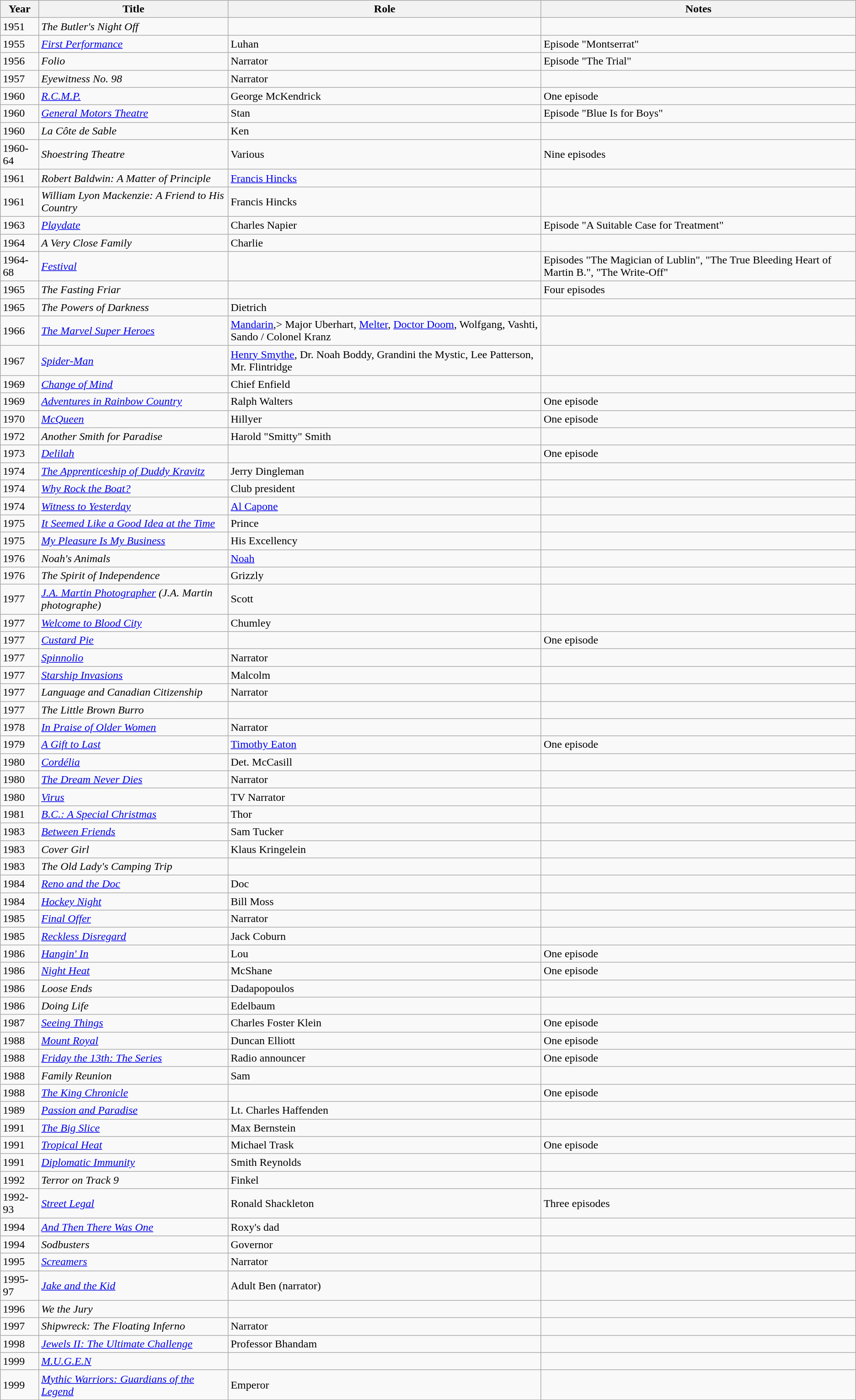<table class="wikitable">
<tr>
<th>Year</th>
<th>Title</th>
<th>Role</th>
<th>Notes</th>
</tr>
<tr>
<td>1951</td>
<td><em>The Butler's Night Off</em></td>
<td></td>
<td></td>
</tr>
<tr>
<td>1955</td>
<td><em><a href='#'>First Performance</a></em></td>
<td>Luhan</td>
<td>Episode "Montserrat"</td>
</tr>
<tr>
<td>1956</td>
<td><em>Folio</em></td>
<td>Narrator</td>
<td>Episode "The Trial"</td>
</tr>
<tr>
<td>1957</td>
<td><em>Eyewitness No. 98</em></td>
<td>Narrator</td>
<td></td>
</tr>
<tr>
<td>1960</td>
<td><em><a href='#'>R.C.M.P.</a></em></td>
<td>George McKendrick</td>
<td>One episode</td>
</tr>
<tr>
<td>1960</td>
<td><em><a href='#'>General Motors Theatre</a></em></td>
<td>Stan</td>
<td>Episode "Blue Is for Boys"</td>
</tr>
<tr>
<td>1960</td>
<td><em>La Côte de Sable</em></td>
<td>Ken</td>
<td></td>
</tr>
<tr>
<td>1960-64</td>
<td><em>Shoestring Theatre</em></td>
<td>Various</td>
<td>Nine episodes</td>
</tr>
<tr>
<td>1961</td>
<td><em>Robert Baldwin: A Matter of Principle</em></td>
<td><a href='#'>Francis Hincks</a></td>
<td></td>
</tr>
<tr>
<td>1961</td>
<td><em>William Lyon Mackenzie: A Friend to His Country</em></td>
<td>Francis Hincks</td>
<td></td>
</tr>
<tr>
<td>1963</td>
<td><em><a href='#'>Playdate</a></em></td>
<td>Charles Napier</td>
<td>Episode "A Suitable Case for Treatment"</td>
</tr>
<tr>
<td>1964</td>
<td><em>A Very Close Family</em></td>
<td>Charlie</td>
<td></td>
</tr>
<tr>
<td>1964-68</td>
<td><em><a href='#'>Festival</a></em></td>
<td></td>
<td>Episodes "The Magician of Lublin", "The True Bleeding Heart of Martin B.", "The Write-Off"</td>
</tr>
<tr>
<td>1965</td>
<td><em>The Fasting Friar</em></td>
<td></td>
<td>Four episodes</td>
</tr>
<tr>
<td>1965</td>
<td><em>The Powers of Darkness</em></td>
<td>Dietrich</td>
<td></td>
</tr>
<tr>
<td>1966</td>
<td><em><a href='#'>The Marvel Super Heroes</a></em></td>
<td><a href='#'>Mandarin</a>,> Major Uberhart, <a href='#'>Melter</a>, <a href='#'>Doctor Doom</a>, Wolfgang, Vashti, Sando / Colonel Kranz</td>
<td></td>
</tr>
<tr>
<td>1967</td>
<td><em><a href='#'>Spider-Man</a></em></td>
<td><a href='#'>Henry Smythe</a>, Dr. Noah Boddy, Grandini the Mystic, Lee Patterson, Mr. Flintridge</td>
<td></td>
</tr>
<tr>
<td>1969</td>
<td><em><a href='#'>Change of Mind</a></em></td>
<td>Chief Enfield</td>
<td></td>
</tr>
<tr>
<td>1969</td>
<td><em><a href='#'>Adventures in Rainbow Country</a></em></td>
<td>Ralph Walters</td>
<td>One episode</td>
</tr>
<tr>
<td>1970</td>
<td><em><a href='#'>McQueen</a></em></td>
<td>Hillyer</td>
<td>One episode</td>
</tr>
<tr>
<td>1972</td>
<td><em>Another Smith for Paradise</em></td>
<td>Harold "Smitty" Smith</td>
<td></td>
</tr>
<tr>
<td>1973</td>
<td><em><a href='#'>Delilah</a></em></td>
<td></td>
<td>One episode</td>
</tr>
<tr>
<td>1974</td>
<td><em><a href='#'>The Apprenticeship of Duddy Kravitz</a></em></td>
<td>Jerry Dingleman</td>
<td></td>
</tr>
<tr>
<td>1974</td>
<td><em><a href='#'>Why Rock the Boat?</a></em></td>
<td>Club president</td>
<td></td>
</tr>
<tr>
<td>1974</td>
<td><em><a href='#'>Witness to Yesterday</a></em></td>
<td><a href='#'>Al Capone</a></td>
<td></td>
</tr>
<tr>
<td>1975</td>
<td><em><a href='#'>It Seemed Like a Good Idea at the Time</a></em></td>
<td>Prince</td>
<td></td>
</tr>
<tr>
<td>1975</td>
<td><em><a href='#'>My Pleasure Is My Business</a></em></td>
<td>His Excellency</td>
<td></td>
</tr>
<tr>
<td>1976</td>
<td><em>Noah's Animals</em></td>
<td><a href='#'>Noah</a></td>
<td></td>
</tr>
<tr>
<td>1976</td>
<td><em>The Spirit of Independence</em></td>
<td>Grizzly</td>
<td></td>
</tr>
<tr>
<td>1977</td>
<td><em><a href='#'>J.A. Martin Photographer</a> (J.A. Martin photographe)</em></td>
<td>Scott</td>
<td></td>
</tr>
<tr>
<td>1977</td>
<td><em><a href='#'>Welcome to Blood City</a></em></td>
<td>Chumley</td>
<td></td>
</tr>
<tr>
<td>1977</td>
<td><em><a href='#'>Custard Pie</a></em></td>
<td></td>
<td>One episode</td>
</tr>
<tr>
<td>1977</td>
<td><em><a href='#'>Spinnolio</a></em></td>
<td>Narrator</td>
<td></td>
</tr>
<tr>
<td>1977</td>
<td><em><a href='#'>Starship Invasions</a></em></td>
<td>Malcolm</td>
<td></td>
</tr>
<tr>
<td>1977</td>
<td><em>Language and Canadian Citizenship</em></td>
<td>Narrator</td>
<td></td>
</tr>
<tr>
<td>1977</td>
<td><em>The Little Brown Burro</em></td>
<td></td>
<td></td>
</tr>
<tr>
<td>1978</td>
<td><em><a href='#'>In Praise of Older Women</a></em></td>
<td>Narrator</td>
<td></td>
</tr>
<tr>
<td>1979</td>
<td><em><a href='#'>A Gift to Last</a></em></td>
<td><a href='#'>Timothy Eaton</a></td>
<td>One episode</td>
</tr>
<tr>
<td>1980</td>
<td><em><a href='#'>Cordélia</a></em></td>
<td>Det. McCasill</td>
<td></td>
</tr>
<tr>
<td>1980</td>
<td><em><a href='#'>The Dream Never Dies</a></em></td>
<td>Narrator</td>
<td></td>
</tr>
<tr>
<td>1980</td>
<td><em><a href='#'>Virus</a></em></td>
<td>TV Narrator</td>
<td></td>
</tr>
<tr>
<td>1981</td>
<td><em><a href='#'>B.C.: A Special Christmas</a></em></td>
<td>Thor</td>
<td></td>
</tr>
<tr>
<td>1983</td>
<td><em><a href='#'>Between Friends</a></em></td>
<td>Sam Tucker</td>
<td></td>
</tr>
<tr>
<td>1983</td>
<td><em>Cover Girl</em></td>
<td>Klaus Kringelein</td>
<td></td>
</tr>
<tr>
<td>1983</td>
<td><em>The Old Lady's Camping Trip</em></td>
<td></td>
<td></td>
</tr>
<tr>
<td>1984</td>
<td><em><a href='#'>Reno and the Doc</a></em></td>
<td>Doc</td>
<td></td>
</tr>
<tr>
<td>1984</td>
<td><em><a href='#'>Hockey Night</a></em></td>
<td>Bill Moss</td>
<td></td>
</tr>
<tr>
<td>1985</td>
<td><em><a href='#'>Final Offer</a></em></td>
<td>Narrator</td>
<td></td>
</tr>
<tr>
<td>1985</td>
<td><em><a href='#'>Reckless Disregard</a></em></td>
<td>Jack Coburn</td>
<td></td>
</tr>
<tr>
<td>1986</td>
<td><em><a href='#'>Hangin' In</a></em></td>
<td>Lou</td>
<td>One episode</td>
</tr>
<tr>
<td>1986</td>
<td><em><a href='#'>Night Heat</a></em></td>
<td>McShane</td>
<td>One episode</td>
</tr>
<tr>
<td>1986</td>
<td><em>Loose Ends</em></td>
<td>Dadapopoulos</td>
<td></td>
</tr>
<tr>
<td>1986</td>
<td><em>Doing Life</em></td>
<td>Edelbaum</td>
<td></td>
</tr>
<tr>
<td>1987</td>
<td><em><a href='#'>Seeing Things</a></em></td>
<td>Charles Foster Klein</td>
<td>One episode</td>
</tr>
<tr>
<td>1988</td>
<td><em><a href='#'>Mount Royal</a></em></td>
<td>Duncan Elliott</td>
<td>One episode</td>
</tr>
<tr>
<td>1988</td>
<td><em><a href='#'>Friday the 13th: The Series</a></em></td>
<td>Radio announcer</td>
<td>One episode</td>
</tr>
<tr>
<td>1988</td>
<td><em>Family Reunion</em></td>
<td>Sam</td>
<td></td>
</tr>
<tr>
<td>1988</td>
<td><em><a href='#'>The King Chronicle</a></em></td>
<td></td>
<td>One episode</td>
</tr>
<tr>
<td>1989</td>
<td><em><a href='#'>Passion and Paradise</a></em></td>
<td>Lt. Charles Haffenden</td>
<td></td>
</tr>
<tr>
<td>1991</td>
<td><em><a href='#'>The Big Slice</a></em></td>
<td>Max Bernstein</td>
<td></td>
</tr>
<tr>
<td>1991</td>
<td><em><a href='#'>Tropical Heat</a></em></td>
<td>Michael Trask</td>
<td>One episode</td>
</tr>
<tr>
<td>1991</td>
<td><em><a href='#'>Diplomatic Immunity</a></em></td>
<td>Smith Reynolds</td>
<td></td>
</tr>
<tr>
<td>1992</td>
<td><em>Terror on Track 9</em></td>
<td>Finkel</td>
<td></td>
</tr>
<tr>
<td>1992-93</td>
<td><em><a href='#'>Street Legal</a></em></td>
<td>Ronald Shackleton</td>
<td>Three episodes</td>
</tr>
<tr>
<td>1994</td>
<td><em><a href='#'>And Then There Was One</a></em></td>
<td>Roxy's dad</td>
<td></td>
</tr>
<tr>
<td>1994</td>
<td><em>Sodbusters</em></td>
<td>Governor</td>
<td></td>
</tr>
<tr>
<td>1995</td>
<td><em><a href='#'>Screamers</a></em></td>
<td>Narrator</td>
<td></td>
</tr>
<tr>
<td>1995-97</td>
<td><em><a href='#'>Jake and the Kid</a></em></td>
<td>Adult Ben (narrator)</td>
<td></td>
</tr>
<tr>
<td>1996</td>
<td><em>We the Jury</em></td>
<td></td>
<td></td>
</tr>
<tr>
<td>1997</td>
<td><em>Shipwreck: The Floating Inferno</em></td>
<td>Narrator</td>
<td></td>
</tr>
<tr>
<td>1998</td>
<td><em><a href='#'>Jewels II: The Ultimate Challenge</a></em></td>
<td>Professor Bhandam</td>
<td></td>
</tr>
<tr>
<td>1999</td>
<td><em><a href='#'>M.U.G.E.N</a></em></td>
<td></td>
<td></td>
</tr>
<tr>
<td>1999</td>
<td><em><a href='#'>Mythic Warriors: Guardians of the Legend</a></em></td>
<td>Emperor</td>
<td></td>
</tr>
</table>
